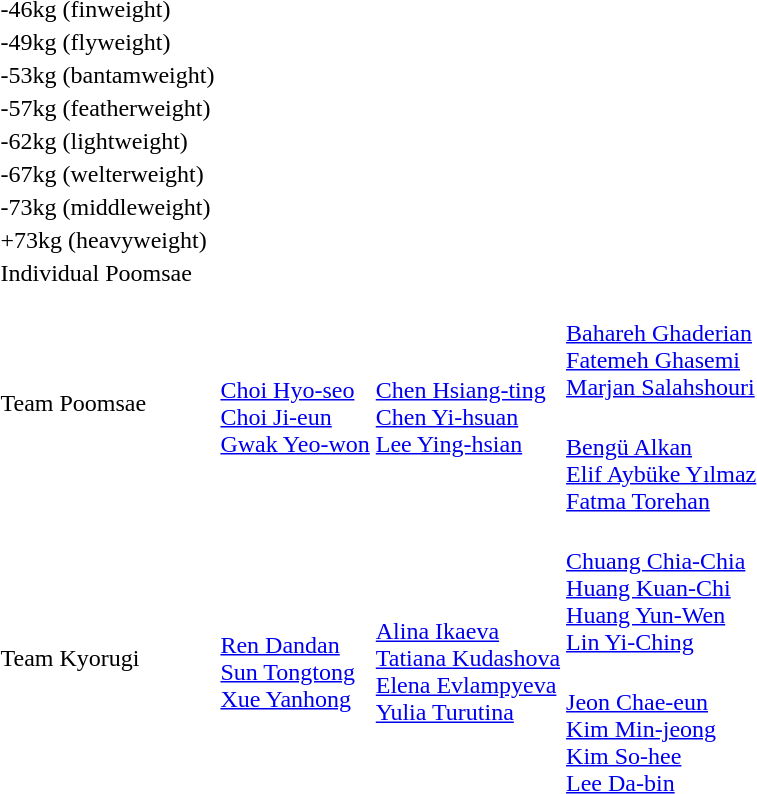<table>
<tr>
<td rowspan=2>-46kg (finweight)<br></td>
<td rowspan=2></td>
<td rowspan=2></td>
<td></td>
</tr>
<tr>
<td></td>
</tr>
<tr>
<td rowspan=2>-49kg (flyweight)<br></td>
<td rowspan=2></td>
<td rowspan=2></td>
<td></td>
</tr>
<tr>
<td></td>
</tr>
<tr>
<td rowspan=2>-53kg (bantamweight)<br></td>
<td rowspan=2></td>
<td rowspan=2></td>
<td></td>
</tr>
<tr>
<td></td>
</tr>
<tr>
<td rowspan=2>-57kg (featherweight)<br></td>
<td rowspan=2></td>
<td rowspan=2></td>
<td></td>
</tr>
<tr>
<td></td>
</tr>
<tr>
<td rowspan=2>-62kg (lightweight)<br></td>
<td rowspan=2></td>
<td rowspan=2></td>
<td></td>
</tr>
<tr>
<td></td>
</tr>
<tr>
<td rowspan=2>-67kg (welterweight)<br></td>
<td rowspan=2></td>
<td rowspan=2></td>
<td></td>
</tr>
<tr>
<td></td>
</tr>
<tr>
<td rowspan=2>-73kg (middleweight)<br></td>
<td rowspan=2></td>
<td rowspan=2></td>
<td></td>
</tr>
<tr>
<td></td>
</tr>
<tr>
<td rowspan=2>+73kg (heavyweight)<br></td>
<td rowspan=2></td>
<td rowspan=2></td>
<td></td>
</tr>
<tr>
<td></td>
</tr>
<tr>
<td rowspan=2>Individual Poomsae<br></td>
<td rowspan=2></td>
<td rowspan=2></td>
<td></td>
</tr>
<tr>
<td></td>
</tr>
<tr>
<td rowspan=2>Team Poomsae<br></td>
<td rowspan=2><br><a href='#'>Choi Hyo-seo</a><br><a href='#'>Choi Ji-eun</a><br><a href='#'>Gwak Yeo-won</a></td>
<td rowspan=2><br><a href='#'>Chen Hsiang-ting</a><br><a href='#'>Chen Yi-hsuan</a><br><a href='#'>Lee Ying-hsian</a></td>
<td><br><a href='#'>Bahareh Ghaderian</a><br><a href='#'>Fatemeh Ghasemi</a><br><a href='#'>Marjan Salahshouri</a></td>
</tr>
<tr>
<td><br><a href='#'>Bengü Alkan</a><br><a href='#'>Elif Aybüke Yılmaz</a><br><a href='#'>Fatma Torehan</a></td>
</tr>
<tr>
<td rowspan=2>Team Kyorugi<br></td>
<td rowspan=2><br><a href='#'>Ren Dandan</a><br><a href='#'>Sun Tongtong</a><br><a href='#'>Xue Yanhong</a></td>
<td rowspan=2><br><a href='#'>Alina Ikaeva</a><br><a href='#'>Tatiana Kudashova</a><br><a href='#'>Elena Evlampyeva</a><br><a href='#'>Yulia Turutina</a></td>
<td><br><a href='#'>Chuang Chia-Chia</a><br><a href='#'>Huang Kuan-Chi</a><br><a href='#'>Huang Yun-Wen</a><br><a href='#'>Lin Yi-Ching</a></td>
</tr>
<tr>
<td><br><a href='#'>Jeon Chae-eun</a><br><a href='#'>Kim Min-jeong</a><br><a href='#'>Kim So-hee</a><br><a href='#'>Lee Da-bin</a></td>
</tr>
</table>
